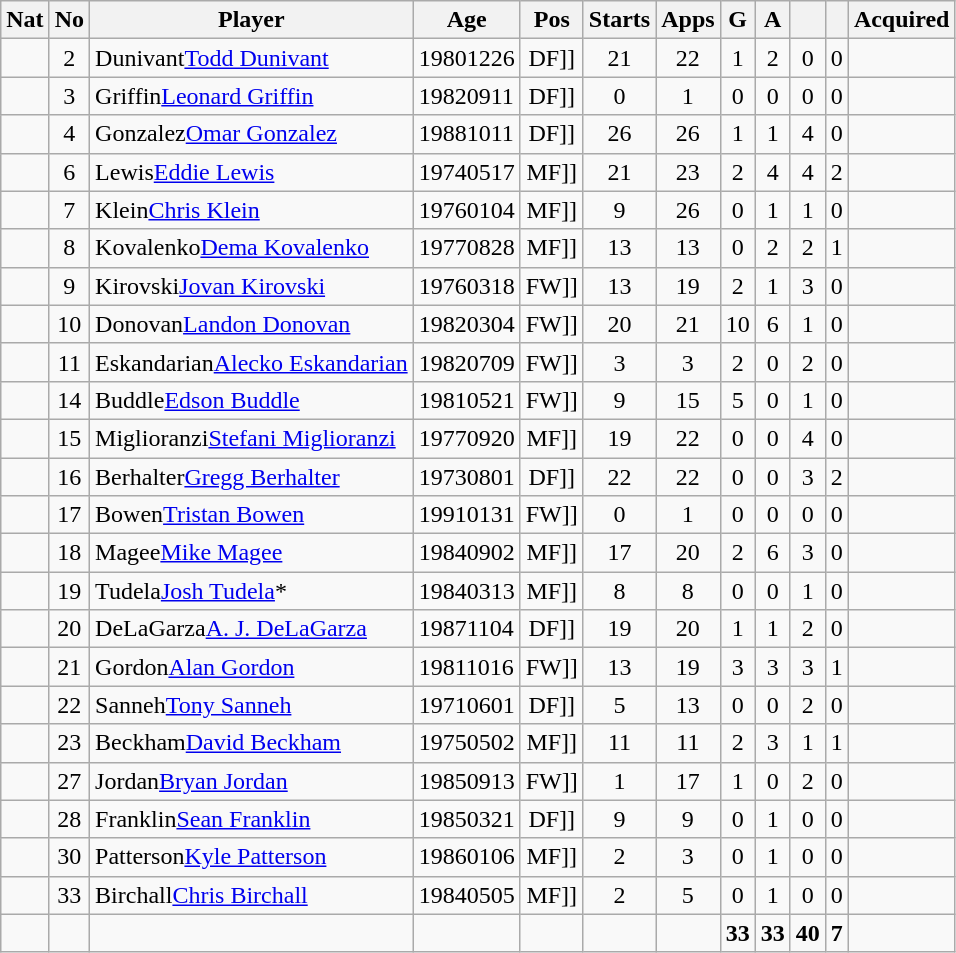<table | class="wikitable sortable">
<tr>
<th>Nat</th>
<th>No</th>
<th>Player</th>
<th>Age</th>
<th>Pos</th>
<th>Starts</th>
<th>Apps</th>
<th>G</th>
<th>A</th>
<th></th>
<th></th>
<th>Acquired</th>
</tr>
<tr align=center>
<td></td>
<td>2</td>
<td align=left><span>Dunivant</span><a href='#'>Todd Dunivant</a></td>
<td align=left><span>19801226</span></td>
<td [[>DF]]</td>
<td>21</td>
<td>22</td>
<td>1</td>
<td>2</td>
<td>0</td>
<td>0</td>
<td align=left></td>
</tr>
<tr align=center>
<td></td>
<td>3</td>
<td align=left><span>Griffin</span><a href='#'>Leonard Griffin</a></td>
<td align=left><span>19820911</span></td>
<td [[>DF]]</td>
<td>0</td>
<td>1</td>
<td>0</td>
<td>0</td>
<td>0</td>
<td>0</td>
<td align=left></td>
</tr>
<tr align=center>
<td></td>
<td>4</td>
<td align=left><span>Gonzalez</span><a href='#'>Omar Gonzalez</a></td>
<td align=left><span>19881011</span></td>
<td [[>DF]]</td>
<td>26</td>
<td>26</td>
<td>1</td>
<td>1</td>
<td>4</td>
<td>0</td>
<td align=left></td>
</tr>
<tr align=center>
<td></td>
<td>6</td>
<td align=left><span>Lewis</span><a href='#'>Eddie Lewis</a></td>
<td align=left><span>19740517</span></td>
<td [[>MF]]</td>
<td>21</td>
<td>23</td>
<td>2</td>
<td>4</td>
<td>4</td>
<td>2</td>
<td align=left></td>
</tr>
<tr align=center>
<td></td>
<td>7</td>
<td align=left><span>Klein</span><a href='#'>Chris Klein</a></td>
<td align=left><span>19760104</span></td>
<td [[>MF]]</td>
<td>9</td>
<td>26</td>
<td>0</td>
<td>1</td>
<td>1</td>
<td>0</td>
<td align=left></td>
</tr>
<tr align=center>
<td></td>
<td>8</td>
<td align=left><span>Kovalenko</span><a href='#'>Dema Kovalenko</a></td>
<td align=left><span>19770828</span></td>
<td [[>MF]]</td>
<td>13</td>
<td>13</td>
<td>0</td>
<td>2</td>
<td>2</td>
<td>1</td>
<td align=left></td>
</tr>
<tr align=center>
<td></td>
<td>9</td>
<td align=left><span>Kirovski</span><a href='#'>Jovan Kirovski</a></td>
<td align=left><span>19760318</span></td>
<td [[>FW]]</td>
<td>13</td>
<td>19</td>
<td>2</td>
<td>1</td>
<td>3</td>
<td>0</td>
<td align=left></td>
</tr>
<tr align=center>
<td></td>
<td>10</td>
<td align=left><span>Donovan</span><a href='#'>Landon Donovan</a></td>
<td align=left><span>19820304</span></td>
<td [[>FW]]</td>
<td>20</td>
<td>21</td>
<td>10</td>
<td>6</td>
<td>1</td>
<td>0</td>
<td align=left></td>
</tr>
<tr align=center>
<td></td>
<td>11</td>
<td align=left><span>Eskandarian</span><a href='#'>Alecko Eskandarian</a></td>
<td align=left><span>19820709</span></td>
<td [[>FW]]</td>
<td>3</td>
<td>3</td>
<td>2</td>
<td>0</td>
<td>2</td>
<td>0</td>
<td align=left></td>
</tr>
<tr align=center>
<td></td>
<td>14</td>
<td align=left><span>Buddle</span><a href='#'>Edson Buddle</a></td>
<td align=left><span>19810521</span></td>
<td [[>FW]]</td>
<td>9</td>
<td>15</td>
<td>5</td>
<td>0</td>
<td>1</td>
<td>0</td>
<td align=left></td>
</tr>
<tr align=center>
<td></td>
<td>15</td>
<td align=left><span>Miglioranzi</span><a href='#'>Stefani Miglioranzi</a></td>
<td align=left><span>19770920</span></td>
<td [[>MF]]</td>
<td>19</td>
<td>22</td>
<td>0</td>
<td>0</td>
<td>4</td>
<td>0</td>
<td align=left></td>
</tr>
<tr align=center>
<td></td>
<td>16</td>
<td align=left><span>Berhalter</span><a href='#'>Gregg Berhalter</a></td>
<td align=left><span>19730801</span></td>
<td [[>DF]]</td>
<td>22</td>
<td>22</td>
<td>0</td>
<td>0</td>
<td>3</td>
<td>2</td>
<td align=left></td>
</tr>
<tr align=center>
<td></td>
<td>17</td>
<td align=left><span>Bowen</span><a href='#'>Tristan Bowen</a></td>
<td align=left><span>19910131</span></td>
<td [[>FW]]</td>
<td>0</td>
<td>1</td>
<td>0</td>
<td>0</td>
<td>0</td>
<td>0</td>
<td align=left></td>
</tr>
<tr align=center>
<td></td>
<td>18</td>
<td align=left><span>Magee</span><a href='#'>Mike Magee</a></td>
<td align=left><span>19840902</span></td>
<td [[>MF]]</td>
<td>17</td>
<td>20</td>
<td>2</td>
<td>6</td>
<td>3</td>
<td>0</td>
<td align=left></td>
</tr>
<tr align=center>
<td></td>
<td>19</td>
<td align=left><span>Tudela</span><a href='#'>Josh Tudela</a>*</td>
<td align=left><span>19840313</span></td>
<td [[>MF]]</td>
<td>8</td>
<td>8</td>
<td>0</td>
<td>0</td>
<td>1</td>
<td>0</td>
<td align=left></td>
</tr>
<tr align=center>
<td></td>
<td>20</td>
<td align=left><span>DeLaGarza</span><a href='#'>A. J. DeLaGarza</a></td>
<td align=left><span>19871104</span></td>
<td [[>DF]]</td>
<td>19</td>
<td>20</td>
<td>1</td>
<td>1</td>
<td>2</td>
<td>0</td>
<td align=left></td>
</tr>
<tr align=center>
<td></td>
<td>21</td>
<td align=left><span>Gordon</span><a href='#'>Alan Gordon</a></td>
<td align=left><span>19811016</span></td>
<td [[>FW]]</td>
<td>13</td>
<td>19</td>
<td>3</td>
<td>3</td>
<td>3</td>
<td>1</td>
<td align=left></td>
</tr>
<tr align=center>
<td></td>
<td>22</td>
<td align=left><span>Sanneh</span><a href='#'>Tony Sanneh</a></td>
<td align=left><span>19710601</span></td>
<td [[>DF]]</td>
<td>5</td>
<td>13</td>
<td>0</td>
<td>0</td>
<td>2</td>
<td>0</td>
<td align=left></td>
</tr>
<tr align=center>
<td></td>
<td>23</td>
<td align=left><span>Beckham</span><a href='#'>David Beckham</a></td>
<td align=left><span>19750502</span></td>
<td [[>MF]]</td>
<td>11</td>
<td>11</td>
<td>2</td>
<td>3</td>
<td>1</td>
<td>1</td>
<td align=left></td>
</tr>
<tr align=center>
<td></td>
<td>27</td>
<td align=left><span>Jordan</span><a href='#'>Bryan Jordan</a></td>
<td align=left><span>19850913</span></td>
<td [[>FW]]</td>
<td>1</td>
<td>17</td>
<td>1</td>
<td>0</td>
<td>2</td>
<td>0</td>
<td align=left></td>
</tr>
<tr align=center>
<td></td>
<td>28</td>
<td align=left><span>Franklin</span><a href='#'>Sean Franklin</a></td>
<td align=left><span>19850321</span></td>
<td [[>DF]]</td>
<td>9</td>
<td>9</td>
<td>0</td>
<td>1</td>
<td>0</td>
<td>0</td>
<td align=left></td>
</tr>
<tr align=center>
<td></td>
<td>30</td>
<td align=left><span>Patterson</span><a href='#'>Kyle Patterson</a></td>
<td align=left><span>19860106</span></td>
<td [[>MF]]</td>
<td>2</td>
<td>3</td>
<td>0</td>
<td>1</td>
<td>0</td>
<td>0</td>
<td align=left></td>
</tr>
<tr align=center>
<td></td>
<td>33</td>
<td align=left><span>Birchall</span><a href='#'>Chris Birchall</a></td>
<td align=left><span>19840505</span></td>
<td [[>MF]]</td>
<td>2</td>
<td>5</td>
<td>0</td>
<td>1</td>
<td>0</td>
<td>0</td>
<td align=left></td>
</tr>
<tr align=center class="sortbottom">
<td></td>
<td></td>
<td></td>
<td></td>
<td></td>
<td></td>
<td></td>
<td><strong>33</strong></td>
<td><strong>33</strong></td>
<td><strong>40</strong></td>
<td><strong>7</strong></td>
<td></td>
</tr>
</table>
